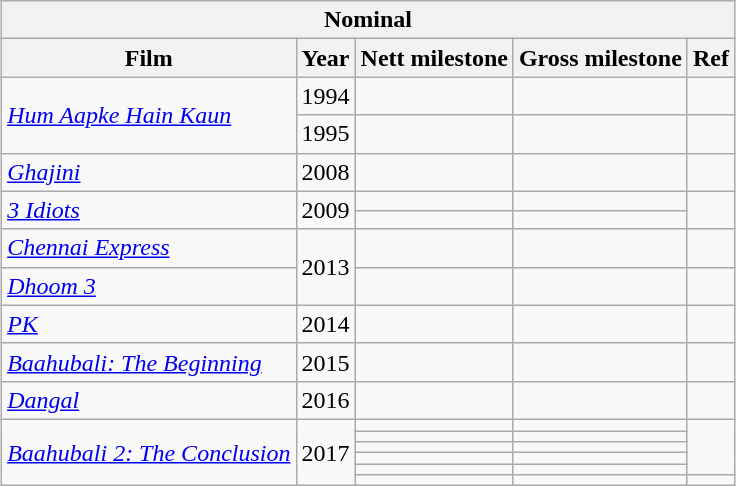<table class="wikitable" style="margin:auto; margin:auto;">
<tr>
<th colspan="5">Nominal</th>
</tr>
<tr>
<th>Film</th>
<th>Year</th>
<th>Nett milestone</th>
<th>Gross milestone</th>
<th>Ref</th>
</tr>
<tr>
<td rowspan="2"><em><a href='#'>Hum Aapke Hain Kaun</a></em></td>
<td>1994</td>
<td></td>
<td></td>
<td></td>
</tr>
<tr>
<td>1995</td>
<td></td>
<td></td>
<td></td>
</tr>
<tr>
<td><em><a href='#'>Ghajini</a></em></td>
<td>2008</td>
<td></td>
<td></td>
<td></td>
</tr>
<tr>
<td rowspan="2"><em><a href='#'>3 Idiots</a></em></td>
<td rowspan="2">2009</td>
<td></td>
<td></td>
<td rowspan="2"></td>
</tr>
<tr>
<td></td>
<td></td>
</tr>
<tr>
<td><em><a href='#'>Chennai Express</a></em></td>
<td rowspan="2">2013</td>
<td></td>
<td></td>
<td></td>
</tr>
<tr>
<td><em><a href='#'>Dhoom 3</a></em></td>
<td></td>
<td></td>
<td></td>
</tr>
<tr>
<td><em><a href='#'>PK</a></em></td>
<td>2014</td>
<td></td>
<td></td>
<td></td>
</tr>
<tr>
<td><em><a href='#'>Baahubali: The Beginning</a></em></td>
<td>2015</td>
<td></td>
<td></td>
<td></td>
</tr>
<tr>
<td><em><a href='#'>Dangal</a></em></td>
<td>2016</td>
<td></td>
<td></td>
<td></td>
</tr>
<tr>
<td rowspan="6"><em><a href='#'>Baahubali 2: The Conclusion</a></em></td>
<td rowspan="6">2017</td>
<td></td>
<td></td>
<td rowspan="5"></td>
</tr>
<tr>
<td></td>
<td></td>
</tr>
<tr>
<td></td>
<td></td>
</tr>
<tr>
<td></td>
<td></td>
</tr>
<tr>
<td></td>
<td></td>
</tr>
<tr>
<td></td>
<td></td>
<td></td>
</tr>
</table>
